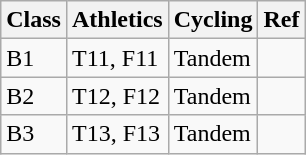<table class="wikitable">
<tr>
<th>Class</th>
<th>Athletics</th>
<th>Cycling</th>
<th>Ref</th>
</tr>
<tr>
<td>B1</td>
<td>T11, F11</td>
<td>Tandem</td>
<td></td>
</tr>
<tr>
<td>B2</td>
<td>T12, F12</td>
<td>Tandem</td>
<td></td>
</tr>
<tr>
<td>B3</td>
<td>T13, F13</td>
<td>Tandem</td>
<td></td>
</tr>
</table>
